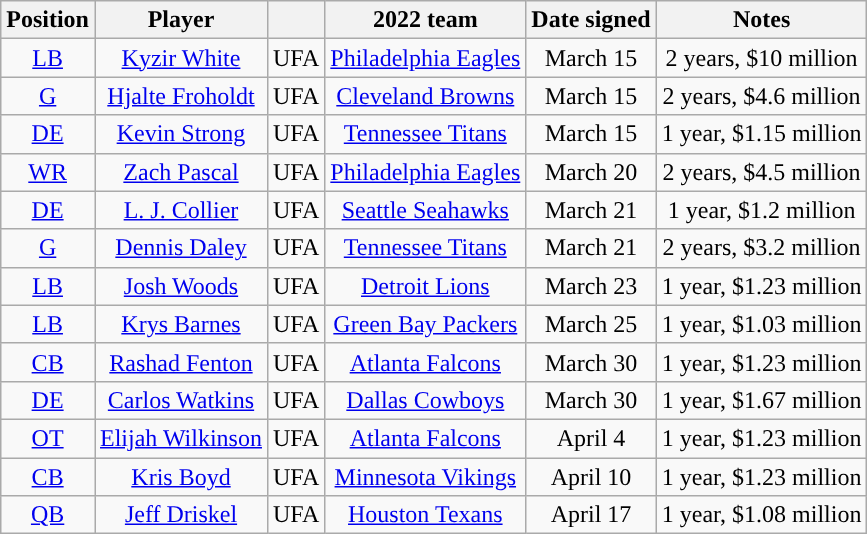<table class="wikitable" style="text-align:center">
<tr>
<th>Position</th>
<th>Player</th>
<th></th>
<th>2022 team</th>
<th>Date signed</th>
<th>Notes</th>
</tr>
<tr>
<td><a href='#'>LB</a></td>
<td><a href='#'>Kyzir White</a></td>
<td>UFA</td>
<td><a href='#'>Philadelphia Eagles</a></td>
<td>March 15</td>
<td>2 years, $10 million</td>
</tr>
<tr>
<td><a href='#'>G</a></td>
<td><a href='#'>Hjalte Froholdt</a></td>
<td>UFA</td>
<td><a href='#'>Cleveland Browns</a></td>
<td>March 15</td>
<td>2 years, $4.6 million</td>
</tr>
<tr>
<td><a href='#'>DE</a></td>
<td><a href='#'>Kevin Strong</a></td>
<td>UFA</td>
<td><a href='#'>Tennessee Titans</a></td>
<td>March 15</td>
<td>1 year, $1.15 million</td>
</tr>
<tr>
<td><a href='#'>WR</a></td>
<td><a href='#'>Zach Pascal</a></td>
<td>UFA</td>
<td><a href='#'>Philadelphia Eagles</a></td>
<td>March 20</td>
<td>2 years, $4.5 million</td>
</tr>
<tr>
<td><a href='#'>DE</a></td>
<td><a href='#'>L. J. Collier</a></td>
<td>UFA</td>
<td><a href='#'>Seattle Seahawks</a></td>
<td>March 21</td>
<td>1 year, $1.2 million</td>
</tr>
<tr>
<td><a href='#'>G</a></td>
<td><a href='#'>Dennis Daley</a></td>
<td>UFA</td>
<td><a href='#'>Tennessee Titans</a></td>
<td>March 21</td>
<td>2 years, $3.2 million</td>
</tr>
<tr>
<td><a href='#'>LB</a></td>
<td><a href='#'>Josh Woods</a></td>
<td>UFA</td>
<td><a href='#'>Detroit Lions</a></td>
<td>March 23</td>
<td>1 year, $1.23 million</td>
</tr>
<tr>
<td><a href='#'>LB</a></td>
<td><a href='#'>Krys Barnes</a></td>
<td>UFA</td>
<td><a href='#'>Green Bay Packers</a></td>
<td>March 25</td>
<td>1 year, $1.03 million</td>
</tr>
<tr>
<td><a href='#'>CB</a></td>
<td><a href='#'>Rashad Fenton</a></td>
<td>UFA</td>
<td><a href='#'>Atlanta Falcons</a></td>
<td>March 30</td>
<td>1 year, $1.23 million</td>
</tr>
<tr>
<td><a href='#'>DE</a></td>
<td><a href='#'>Carlos Watkins</a></td>
<td>UFA</td>
<td><a href='#'>Dallas Cowboys</a></td>
<td>March 30</td>
<td>1 year, $1.67 million</td>
</tr>
<tr>
<td><a href='#'>OT</a></td>
<td><a href='#'>Elijah Wilkinson</a></td>
<td>UFA</td>
<td><a href='#'>Atlanta Falcons</a></td>
<td>April 4</td>
<td>1 year, $1.23 million</td>
</tr>
<tr>
<td><a href='#'>CB</a></td>
<td><a href='#'>Kris Boyd</a></td>
<td>UFA</td>
<td><a href='#'>Minnesota Vikings</a></td>
<td>April 10</td>
<td>1 year, $1.23 million</td>
</tr>
<tr>
<td><a href='#'>QB</a></td>
<td><a href='#'>Jeff Driskel</a></td>
<td>UFA</td>
<td><a href='#'>Houston Texans</a></td>
<td>April 17</td>
<td>1 year, $1.08 million</td>
</tr>
</table>
